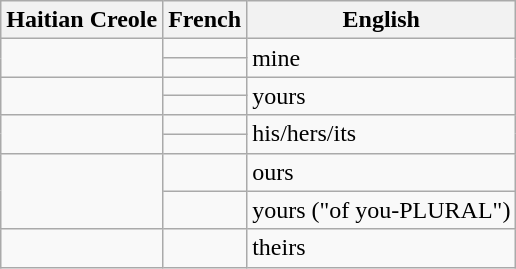<table class="wikitable">
<tr>
<th scope="col">Haitian Creole</th>
<th scope="col">French</th>
<th scope="col">English</th>
</tr>
<tr>
<td rowspan="2"></td>
<td></td>
<td rowspan="2">mine</td>
</tr>
<tr>
<td></td>
</tr>
<tr>
<td rowspan="2"></td>
<td></td>
<td rowspan="2">yours</td>
</tr>
<tr>
<td></td>
</tr>
<tr>
<td rowspan="2"></td>
<td></td>
<td rowspan="2">his/hers/its</td>
</tr>
<tr>
<td></td>
</tr>
<tr>
<td rowspan="2"></td>
<td></td>
<td>ours</td>
</tr>
<tr>
<td></td>
<td>yours ("of you-PLURAL")</td>
</tr>
<tr>
<td rowspan="1"></td>
<td rowspan="1"></td>
<td>theirs</td>
</tr>
</table>
